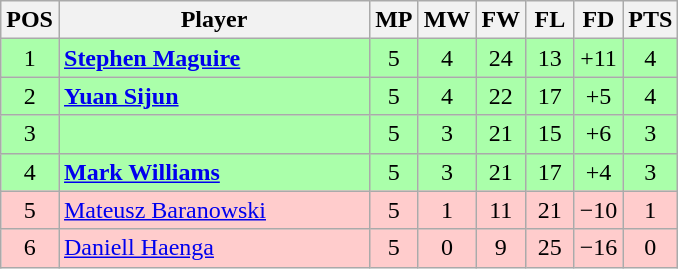<table class="wikitable" style="text-align: center;">
<tr>
<th width=25>POS</th>
<th width=200>Player</th>
<th width=25>MP</th>
<th width=25>MW</th>
<th width=25>FW</th>
<th width=25>FL</th>
<th width=25>FD</th>
<th width=25>PTS</th>
</tr>
<tr style="background:#aaffaa;">
<td>1</td>
<td style="text-align:left;"> <strong><a href='#'>Stephen Maguire</a></strong></td>
<td>5</td>
<td>4</td>
<td>24</td>
<td>13</td>
<td>+11</td>
<td>4</td>
</tr>
<tr style="background:#aaffaa;">
<td>2</td>
<td style="text-align:left;"> <strong><a href='#'>Yuan Sijun</a></strong></td>
<td>5</td>
<td>4</td>
<td>22</td>
<td>17</td>
<td>+5</td>
<td>4</td>
</tr>
<tr style="background:#aaffaa;">
<td>3</td>
<td style="text-align:left;"></td>
<td>5</td>
<td>3</td>
<td>21</td>
<td>15</td>
<td>+6</td>
<td>3</td>
</tr>
<tr style="background:#aaffaa;">
<td>4</td>
<td style="text-align:left;"> <strong><a href='#'>Mark Williams</a></strong></td>
<td>5</td>
<td>3</td>
<td>21</td>
<td>17</td>
<td>+4</td>
<td>3</td>
</tr>
<tr style="background:#fcc;">
<td>5</td>
<td style="text-align:left;"> <a href='#'>Mateusz Baranowski</a></td>
<td>5</td>
<td>1</td>
<td>11</td>
<td>21</td>
<td>−10</td>
<td>1</td>
</tr>
<tr style="background:#fcc;">
<td>6</td>
<td style="text-align:left;"> <a href='#'>Daniell Haenga</a></td>
<td>5</td>
<td>0</td>
<td>9</td>
<td>25</td>
<td>−16</td>
<td>0</td>
</tr>
</table>
